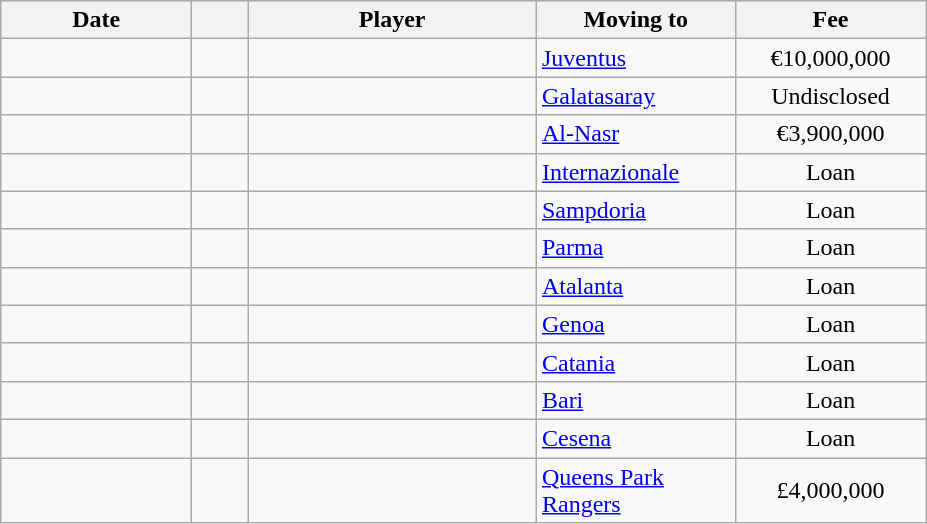<table class="wikitable sortable">
<tr>
<th style="width:120px;">Date</th>
<th style="width:30px;"></th>
<th style="width:185px;">Player</th>
<th style="width:125px;">Moving to</th>
<th style="width:120px;" class="unsortable">Fee</th>
</tr>
<tr>
<td></td>
<td align=center></td>
<td> </td>
<td> <a href='#'>Juventus</a></td>
<td align=center>€10,000,000</td>
</tr>
<tr>
<td></td>
<td align=center></td>
<td> </td>
<td> <a href='#'>Galatasaray</a></td>
<td align=center>Undisclosed</td>
</tr>
<tr>
<td></td>
<td align=center></td>
<td> </td>
<td> <a href='#'>Al-Nasr</a></td>
<td align=center>€3,900,000</td>
</tr>
<tr>
<td></td>
<td align=center></td>
<td> </td>
<td> <a href='#'>Internazionale</a></td>
<td align=center>Loan</td>
</tr>
<tr>
<td></td>
<td align=center></td>
<td> </td>
<td> <a href='#'>Sampdoria</a></td>
<td align=center>Loan</td>
</tr>
<tr>
<td></td>
<td align=center></td>
<td> </td>
<td> <a href='#'>Parma</a></td>
<td align=center>Loan</td>
</tr>
<tr>
<td></td>
<td align=center></td>
<td> </td>
<td> <a href='#'>Atalanta</a></td>
<td align=center>Loan</td>
</tr>
<tr>
<td></td>
<td align=center></td>
<td> </td>
<td> <a href='#'>Genoa</a></td>
<td align=center>Loan</td>
</tr>
<tr>
<td></td>
<td align=center></td>
<td> </td>
<td> <a href='#'>Catania</a></td>
<td align=center>Loan</td>
</tr>
<tr>
<td></td>
<td align=center></td>
<td> </td>
<td> <a href='#'>Bari</a></td>
<td align=center>Loan</td>
</tr>
<tr>
<td></td>
<td align=center></td>
<td> </td>
<td> <a href='#'>Cesena</a></td>
<td align=center>Loan</td>
</tr>
<tr>
<td></td>
<td align=center></td>
<td> </td>
<td> <a href='#'>Queens Park Rangers</a></td>
<td align=center>£4,000,000</td>
</tr>
</table>
